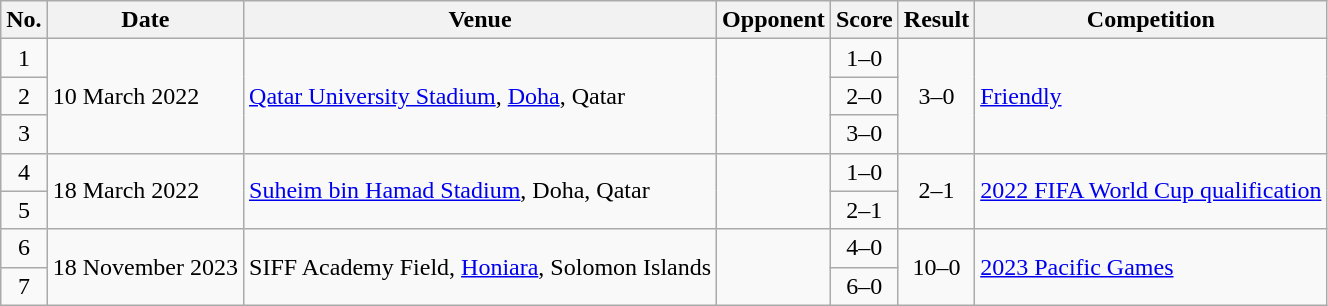<table class="wikitable sortable">
<tr>
<th scope="col">No.</th>
<th scope="col">Date</th>
<th scope="col">Venue</th>
<th scope="col">Opponent</th>
<th scope="col">Score</th>
<th scope="col">Result</th>
<th scope="col">Competition</th>
</tr>
<tr>
<td align="center">1</td>
<td rowspan="3">10 March 2022</td>
<td rowspan="3"><a href='#'>Qatar University Stadium</a>, <a href='#'>Doha</a>, Qatar</td>
<td rowspan="3"></td>
<td align="center">1–0</td>
<td rowspan="3" style="text-align:center">3–0</td>
<td rowspan="3"><a href='#'>Friendly</a></td>
</tr>
<tr>
<td align="center">2</td>
<td align="center">2–0</td>
</tr>
<tr>
<td align="center">3</td>
<td align="center">3–0</td>
</tr>
<tr>
<td align="center">4</td>
<td rowspan="2">18 March 2022</td>
<td rowspan="2"><a href='#'>Suheim bin Hamad Stadium</a>, Doha, Qatar</td>
<td rowspan="2"></td>
<td align="center">1–0</td>
<td rowspan="2" style="text-align:center">2–1</td>
<td rowspan="2"><a href='#'>2022 FIFA World Cup qualification</a></td>
</tr>
<tr>
<td align="center">5</td>
<td align="center">2–1</td>
</tr>
<tr>
<td align="center">6</td>
<td rowspan="2">18 November 2023</td>
<td rowspan="2">SIFF Academy Field, <a href='#'>Honiara</a>, Solomon Islands</td>
<td rowspan="2"></td>
<td align="center">4–0</td>
<td rowspan="2" style="text-align:center">10–0</td>
<td rowspan="2"><a href='#'>2023 Pacific Games</a></td>
</tr>
<tr>
<td align="center">7</td>
<td align="center">6–0</td>
</tr>
</table>
